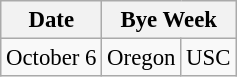<table class="wikitable" style="font-size:95%;">
<tr>
<th>Date</th>
<th colspan="2">Bye Week</th>
</tr>
<tr>
<td>October 6</td>
<td>Oregon</td>
<td>USC</td>
</tr>
</table>
